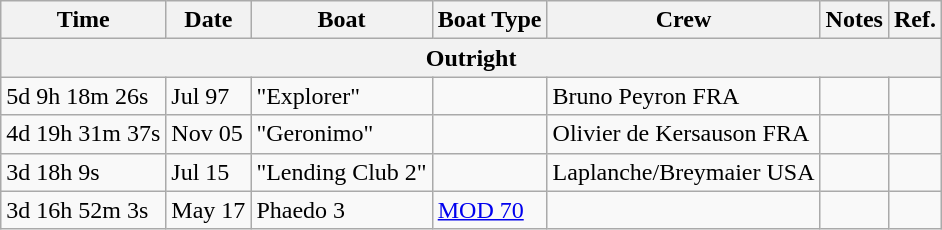<table class="wikitable sortable">
<tr>
<th>Time</th>
<th>Date</th>
<th>Boat</th>
<th>Boat Type</th>
<th>Crew</th>
<th>Notes</th>
<th>Ref.</th>
</tr>
<tr>
<th colspan=7>Outright</th>
</tr>
<tr>
<td>5d 9h 18m 26s</td>
<td>Jul 97</td>
<td>"Explorer"</td>
<td></td>
<td>Bruno Peyron	FRA</td>
<td></td>
<td></td>
</tr>
<tr>
<td>4d 19h 31m 37s</td>
<td>Nov 05</td>
<td>"Geronimo"</td>
<td></td>
<td>Olivier de Kersauson	FRA</td>
<td></td>
<td></td>
</tr>
<tr>
<td>3d 18h 9s</td>
<td>Jul 15</td>
<td>"Lending Club 2"</td>
<td></td>
<td>Laplanche/Breymaier	USA</td>
<td></td>
<td></td>
</tr>
<tr>
<td>3d 16h 52m 3s</td>
<td>May 17</td>
<td>Phaedo 3</td>
<td><a href='#'>MOD 70</a></td>
<td><br></td>
<td></td>
<td></td>
</tr>
</table>
